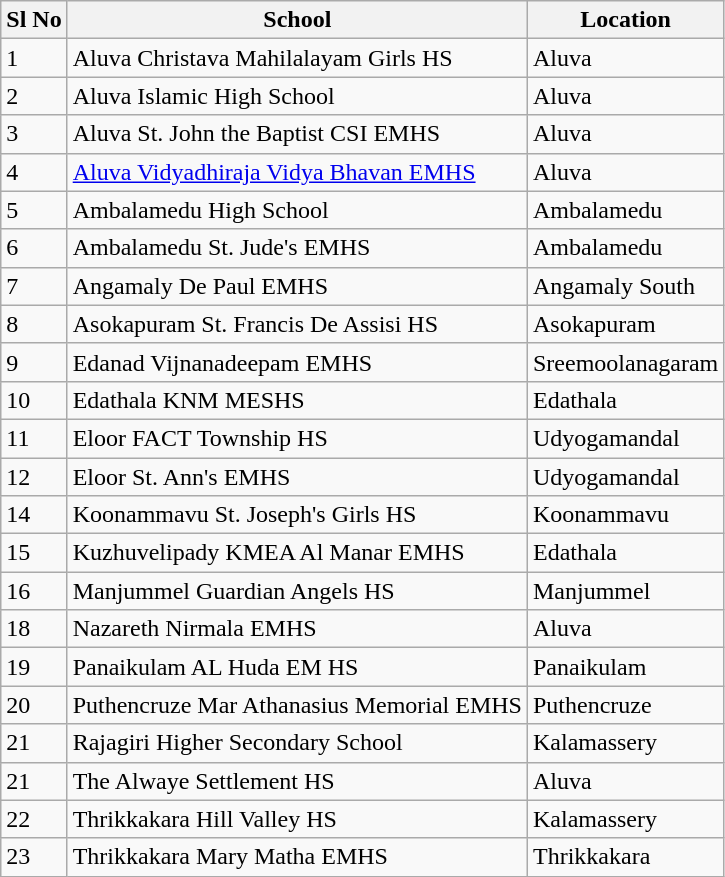<table class="sortable wikitable">
<tr>
<th>Sl No</th>
<th>School</th>
<th>Location</th>
</tr>
<tr>
<td>1</td>
<td>Aluva Christava Mahilalayam Girls HS</td>
<td>Aluva</td>
</tr>
<tr>
<td>2</td>
<td>Aluva Islamic High School</td>
<td>Aluva</td>
</tr>
<tr>
<td>3</td>
<td>Aluva St. John the Baptist CSI EMHS</td>
<td>Aluva</td>
</tr>
<tr>
<td>4</td>
<td><a href='#'>Aluva Vidyadhiraja Vidya Bhavan EMHS</a></td>
<td>Aluva</td>
</tr>
<tr>
<td>5</td>
<td>Ambalamedu High School</td>
<td>Ambalamedu</td>
</tr>
<tr>
<td>6</td>
<td>Ambalamedu St. Jude's EMHS</td>
<td>Ambalamedu</td>
</tr>
<tr>
<td>7</td>
<td>Angamaly De Paul EMHS</td>
<td>Angamaly South</td>
</tr>
<tr>
<td>8</td>
<td>Asokapuram St. Francis De Assisi HS</td>
<td>Asokapuram</td>
</tr>
<tr>
<td>9</td>
<td>Edanad Vijnanadeepam EMHS</td>
<td>Sreemoolanagaram</td>
</tr>
<tr>
<td>10</td>
<td>Edathala KNM MESHS</td>
<td>Edathala</td>
</tr>
<tr>
<td>11</td>
<td>Eloor FACT Township HS</td>
<td>Udyogamandal</td>
</tr>
<tr>
<td>12</td>
<td>Eloor St. Ann's EMHS</td>
<td>Udyogamandal</td>
</tr>
<tr>
<td>14</td>
<td>Koonammavu St. Joseph's Girls HS</td>
<td>Koonammavu</td>
</tr>
<tr>
<td>15</td>
<td>Kuzhuvelipady KMEA Al Manar EMHS</td>
<td>Edathala</td>
</tr>
<tr>
<td>16</td>
<td>Manjummel Guardian Angels HS</td>
<td>Manjummel</td>
</tr>
<tr>
<td>18</td>
<td>Nazareth Nirmala EMHS</td>
<td>Aluva</td>
</tr>
<tr>
<td>19</td>
<td>Panaikulam AL Huda EM HS</td>
<td>Panaikulam</td>
</tr>
<tr>
<td>20</td>
<td>Puthencruze Mar Athanasius Memorial EMHS</td>
<td>Puthencruze</td>
</tr>
<tr>
<td>21</td>
<td>Rajagiri Higher Secondary School</td>
<td>Kalamassery</td>
</tr>
<tr>
<td>21</td>
<td>The Alwaye Settlement HS</td>
<td>Aluva</td>
</tr>
<tr>
<td>22</td>
<td>Thrikkakara Hill Valley HS</td>
<td>Kalamassery</td>
</tr>
<tr>
<td>23</td>
<td>Thrikkakara Mary Matha EMHS</td>
<td>Thrikkakara</td>
</tr>
</table>
